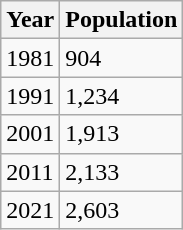<table class=wikitable>
<tr>
<th>Year</th>
<th>Population</th>
</tr>
<tr>
<td>1981</td>
<td>904</td>
</tr>
<tr>
<td>1991</td>
<td>1,234</td>
</tr>
<tr>
<td>2001</td>
<td>1,913</td>
</tr>
<tr>
<td>2011</td>
<td>2,133</td>
</tr>
<tr>
<td>2021</td>
<td>2,603</td>
</tr>
</table>
